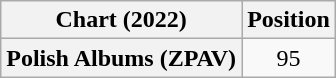<table class="wikitable sortable plainrowheaders" style="text-align:center">
<tr>
<th scope="col">Chart (2022)</th>
<th scope="col">Position</th>
</tr>
<tr>
<th scope="row">Polish Albums (ZPAV)</th>
<td>95</td>
</tr>
</table>
